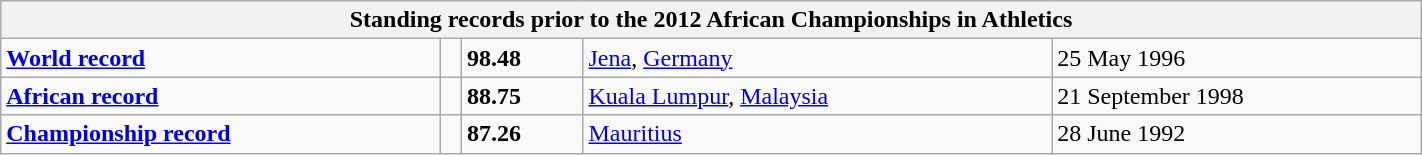<table class="wikitable" width=75%>
<tr>
<th colspan="5">Standing records prior to the 2012 African Championships in Athletics</th>
</tr>
<tr>
<td><strong><a href='#'>World record</a></strong></td>
<td></td>
<td><strong>98.48 </strong></td>
<td><a href='#'>Jena</a>, <a href='#'>Germany</a></td>
<td>25 May 1996</td>
</tr>
<tr>
<td><strong><a href='#'>African record</a></strong></td>
<td></td>
<td><strong>88.75</strong></td>
<td><a href='#'>Kuala Lumpur</a>, <a href='#'>Malaysia</a></td>
<td>21 September 1998</td>
</tr>
<tr>
<td><strong><a href='#'>Championship record</a></strong></td>
<td></td>
<td><strong>87.26</strong></td>
<td><a href='#'>Mauritius</a></td>
<td>28 June 1992</td>
</tr>
</table>
